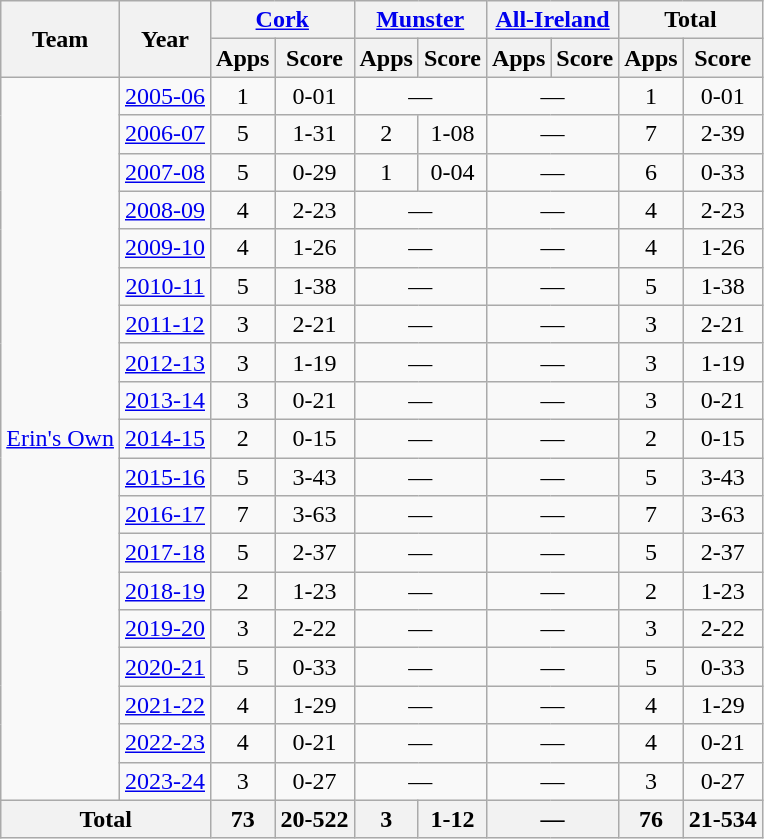<table class="wikitable" style="text-align:center">
<tr>
<th rowspan="2">Team</th>
<th rowspan="2">Year</th>
<th colspan="2"><a href='#'>Cork</a></th>
<th colspan="2"><a href='#'>Munster</a></th>
<th colspan="2"><a href='#'>All-Ireland</a></th>
<th colspan="2">Total</th>
</tr>
<tr>
<th>Apps</th>
<th>Score</th>
<th>Apps</th>
<th>Score</th>
<th>Apps</th>
<th>Score</th>
<th>Apps</th>
<th>Score</th>
</tr>
<tr>
<td rowspan="19"><a href='#'>Erin's Own</a></td>
<td><a href='#'>2005-06</a></td>
<td>1</td>
<td>0-01</td>
<td colspan=2>—</td>
<td colspan=2>—</td>
<td>1</td>
<td>0-01</td>
</tr>
<tr>
<td><a href='#'>2006-07</a></td>
<td>5</td>
<td>1-31</td>
<td>2</td>
<td>1-08</td>
<td colspan=2>—</td>
<td>7</td>
<td>2-39</td>
</tr>
<tr>
<td><a href='#'>2007-08</a></td>
<td>5</td>
<td>0-29</td>
<td>1</td>
<td>0-04</td>
<td colspan=2>—</td>
<td>6</td>
<td>0-33</td>
</tr>
<tr>
<td><a href='#'>2008-09</a></td>
<td>4</td>
<td>2-23</td>
<td colspan=2>—</td>
<td colspan=2>—</td>
<td>4</td>
<td>2-23</td>
</tr>
<tr>
<td><a href='#'>2009-10</a></td>
<td>4</td>
<td>1-26</td>
<td colspan=2>—</td>
<td colspan=2>—</td>
<td>4</td>
<td>1-26</td>
</tr>
<tr>
<td><a href='#'>2010-11</a></td>
<td>5</td>
<td>1-38</td>
<td colspan=2>—</td>
<td colspan=2>—</td>
<td>5</td>
<td>1-38</td>
</tr>
<tr>
<td><a href='#'>2011-12</a></td>
<td>3</td>
<td>2-21</td>
<td colspan=2>—</td>
<td colspan=2>—</td>
<td>3</td>
<td>2-21</td>
</tr>
<tr>
<td><a href='#'>2012-13</a></td>
<td>3</td>
<td>1-19</td>
<td colspan=2>—</td>
<td colspan=2>—</td>
<td>3</td>
<td>1-19</td>
</tr>
<tr>
<td><a href='#'>2013-14</a></td>
<td>3</td>
<td>0-21</td>
<td colspan=2>—</td>
<td colspan=2>—</td>
<td>3</td>
<td>0-21</td>
</tr>
<tr>
<td><a href='#'>2014-15</a></td>
<td>2</td>
<td>0-15</td>
<td colspan=2>—</td>
<td colspan=2>—</td>
<td>2</td>
<td>0-15</td>
</tr>
<tr>
<td><a href='#'>2015-16</a></td>
<td>5</td>
<td>3-43</td>
<td colspan=2>—</td>
<td colspan=2>—</td>
<td>5</td>
<td>3-43</td>
</tr>
<tr>
<td><a href='#'>2016-17</a></td>
<td>7</td>
<td>3-63</td>
<td colspan=2>—</td>
<td colspan=2>—</td>
<td>7</td>
<td>3-63</td>
</tr>
<tr>
<td><a href='#'>2017-18</a></td>
<td>5</td>
<td>2-37</td>
<td colspan=2>—</td>
<td colspan=2>—</td>
<td>5</td>
<td>2-37</td>
</tr>
<tr>
<td><a href='#'>2018-19</a></td>
<td>2</td>
<td>1-23</td>
<td colspan=2>—</td>
<td colspan=2>—</td>
<td>2</td>
<td>1-23</td>
</tr>
<tr>
<td><a href='#'>2019-20</a></td>
<td>3</td>
<td>2-22</td>
<td colspan=2>—</td>
<td colspan=2>—</td>
<td>3</td>
<td>2-22</td>
</tr>
<tr>
<td><a href='#'>2020-21</a></td>
<td>5</td>
<td>0-33</td>
<td colspan=2>—</td>
<td colspan=2>—</td>
<td>5</td>
<td>0-33</td>
</tr>
<tr>
<td><a href='#'>2021-22</a></td>
<td>4</td>
<td>1-29</td>
<td colspan=2>—</td>
<td colspan=2>—</td>
<td>4</td>
<td>1-29</td>
</tr>
<tr>
<td><a href='#'>2022-23</a></td>
<td>4</td>
<td>0-21</td>
<td colspan=2>—</td>
<td colspan=2>—</td>
<td>4</td>
<td>0-21</td>
</tr>
<tr>
<td><a href='#'>2023-24</a></td>
<td>3</td>
<td>0-27</td>
<td colspan=2>—</td>
<td colspan=2>—</td>
<td>3</td>
<td>0-27</td>
</tr>
<tr>
<th colspan="2">Total</th>
<th>73</th>
<th>20-522</th>
<th>3</th>
<th>1-12</th>
<th colspan=2>—</th>
<th>76</th>
<th>21-534</th>
</tr>
</table>
